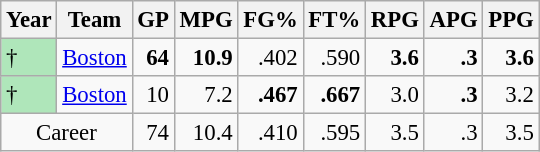<table class="wikitable sortable" style="font-size:95%; text-align:right;">
<tr>
<th>Year</th>
<th>Team</th>
<th>GP</th>
<th>MPG</th>
<th>FG%</th>
<th>FT%</th>
<th>RPG</th>
<th>APG</th>
<th>PPG</th>
</tr>
<tr>
<td style="text-align:left;background:#afe6ba;">†</td>
<td style="text-align:left;"><a href='#'>Boston</a></td>
<td><strong>64</strong></td>
<td><strong>10.9</strong></td>
<td>.402</td>
<td>.590</td>
<td><strong>3.6</strong></td>
<td><strong>.3</strong></td>
<td><strong>3.6</strong></td>
</tr>
<tr>
<td style="text-align:left;background:#afe6ba;">†</td>
<td style="text-align:left;"><a href='#'>Boston</a></td>
<td>10</td>
<td>7.2</td>
<td><strong>.467</strong></td>
<td><strong>.667</strong></td>
<td>3.0</td>
<td><strong>.3</strong></td>
<td>3.2</td>
</tr>
<tr class="sortbottom">
<td style="text-align:center;" colspan="2">Career</td>
<td>74</td>
<td>10.4</td>
<td>.410</td>
<td>.595</td>
<td>3.5</td>
<td>.3</td>
<td>3.5</td>
</tr>
</table>
